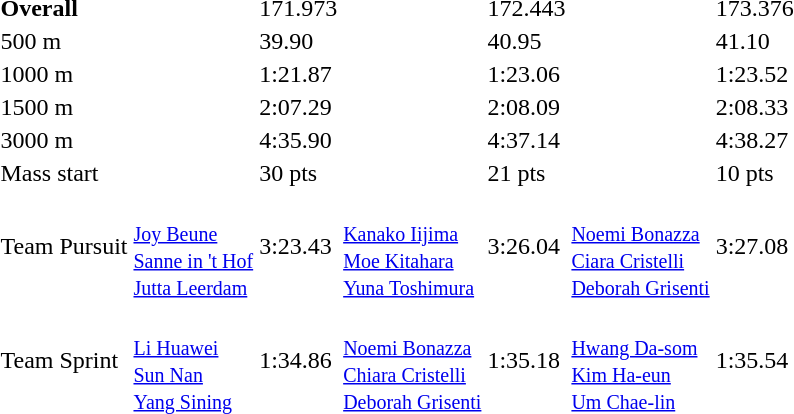<table>
<tr>
<td><strong>Overall</strong></td>
<td><strong></strong></td>
<td>171.973</td>
<td><strong></strong></td>
<td>172.443</td>
<td><strong></strong></td>
<td>173.376</td>
</tr>
<tr>
<td>500 m</td>
<td></td>
<td>39.90</td>
<td></td>
<td>40.95</td>
<td></td>
<td>41.10</td>
</tr>
<tr>
<td>1000 m</td>
<td></td>
<td>1:21.87</td>
<td></td>
<td>1:23.06</td>
<td></td>
<td>1:23.52</td>
</tr>
<tr>
<td>1500 m</td>
<td></td>
<td>2:07.29</td>
<td></td>
<td>2:08.09</td>
<td></td>
<td>2:08.33</td>
</tr>
<tr>
<td>3000 m</td>
<td></td>
<td>4:35.90</td>
<td></td>
<td>4:37.14</td>
<td></td>
<td>4:38.27</td>
</tr>
<tr>
<td>Mass start</td>
<td></td>
<td>30 pts</td>
<td></td>
<td>21 pts</td>
<td></td>
<td>10 pts</td>
</tr>
<tr>
<td>Team Pursuit</td>
<td><br><small><a href='#'>Joy Beune</a><br><a href='#'>Sanne in 't Hof</a><br><a href='#'>Jutta Leerdam</a></small></td>
<td>3:23.43</td>
<td><br><small><a href='#'>Kanako Iijima</a><br><a href='#'>Moe Kitahara</a><br><a href='#'>Yuna Toshimura</a></small></td>
<td>3:26.04</td>
<td><br><small><a href='#'>Noemi Bonazza</a><br><a href='#'>Ciara Cristelli</a><br><a href='#'>Deborah Grisenti</a></small></td>
<td>3:27.08</td>
</tr>
<tr>
<td>Team Sprint</td>
<td><br><small><a href='#'>Li Huawei</a><br><a href='#'>Sun Nan</a><br><a href='#'>Yang Sining</a></small></td>
<td>1:34.86</td>
<td><br><small><a href='#'>Noemi Bonazza</a><br><a href='#'>Chiara Cristelli</a><br><a href='#'>Deborah Grisenti</a></small></td>
<td>1:35.18</td>
<td><br><small><a href='#'>Hwang Da-som</a><br><a href='#'>Kim Ha-eun</a><br><a href='#'>Um Chae-lin</a></small></td>
<td>1:35.54</td>
</tr>
</table>
